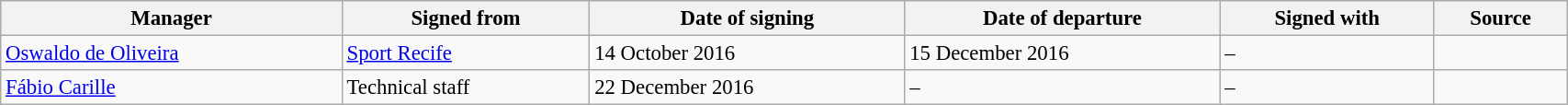<table class="wikitable sortable" style="width:90%; text-align:center; font-size:95%; text-align:left;">
<tr>
<th>Manager</th>
<th>Signed from</th>
<th>Date of signing</th>
<th>Date of departure</th>
<th>Signed with</th>
<th>Source</th>
</tr>
<tr>
<td> <a href='#'>Oswaldo de Oliveira</a></td>
<td> <a href='#'>Sport Recife</a></td>
<td>14 October 2016</td>
<td>15 December 2016</td>
<td>–</td>
<td></td>
</tr>
<tr>
<td> <a href='#'>Fábio Carille</a></td>
<td>Technical staff</td>
<td>22 December 2016</td>
<td>–</td>
<td>–</td>
<td></td>
</tr>
</table>
